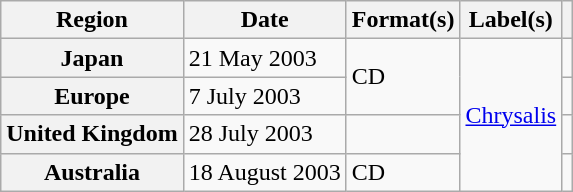<table class="wikitable plainrowheaders">
<tr>
<th scope="col">Region</th>
<th scope="col">Date</th>
<th scope="col">Format(s)</th>
<th scope="col">Label(s)</th>
<th scope="col"></th>
</tr>
<tr>
<th scope="row">Japan</th>
<td>21 May 2003</td>
<td rowspan="2">CD</td>
<td rowspan="4"><a href='#'>Chrysalis</a></td>
<td></td>
</tr>
<tr>
<th scope="row">Europe</th>
<td>7 July 2003</td>
<td></td>
</tr>
<tr>
<th scope="row">United Kingdom</th>
<td>28 July 2003</td>
<td></td>
<td></td>
</tr>
<tr>
<th scope="row">Australia</th>
<td>18 August 2003</td>
<td>CD</td>
<td></td>
</tr>
</table>
